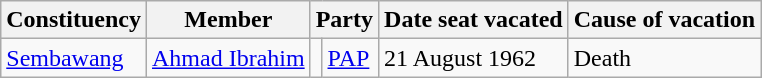<table class="wikitable" border="1">
<tr>
<th>Constituency</th>
<th>Member</th>
<th colspan="2">Party</th>
<th>Date seat vacated</th>
<th>Cause of vacation</th>
</tr>
<tr>
<td scope="row"><a href='#'>Sembawang</a></td>
<td><a href='#'>Ahmad Ibrahim</a></td>
<td></td>
<td><a href='#'>PAP</a></td>
<td>21 August 1962</td>
<td>Death</td>
</tr>
</table>
